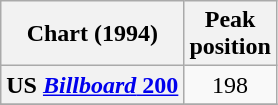<table class="wikitable sortable plainrowheaders">
<tr>
<th>Chart (1994)</th>
<th>Peak<br>position</th>
</tr>
<tr>
<th scope="row">US <a href='#'><em>Billboard</em> 200</a></th>
<td style="text-align:center;">198</td>
</tr>
<tr>
</tr>
</table>
